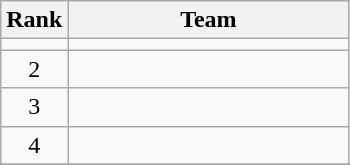<table class=wikitable style="text-align:center;">
<tr>
<th>Rank</th>
<th width=180>Team</th>
</tr>
<tr>
<td></td>
<td align=left></td>
</tr>
<tr>
<td>2</td>
<td align=left></td>
</tr>
<tr>
<td>3</td>
<td align=left></td>
</tr>
<tr>
<td>4</td>
<td align=left></td>
</tr>
<tr>
</tr>
</table>
